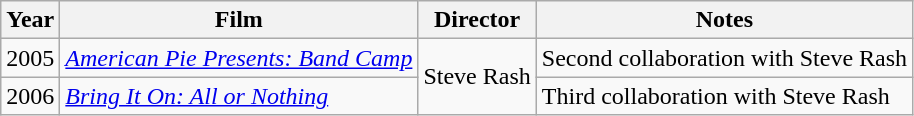<table class="wikitable">
<tr>
<th>Year</th>
<th>Film</th>
<th>Director</th>
<th>Notes</th>
</tr>
<tr>
<td>2005</td>
<td><em><a href='#'>American Pie Presents: Band Camp</a></em></td>
<td rowspan=2>Steve Rash</td>
<td>Second collaboration with Steve Rash</td>
</tr>
<tr>
<td>2006</td>
<td><em><a href='#'>Bring It On: All or Nothing</a></em></td>
<td>Third collaboration with Steve Rash</td>
</tr>
</table>
